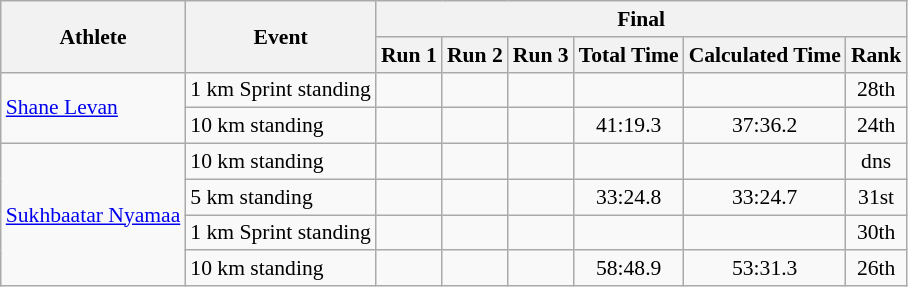<table class="wikitable" style="font-size:90%">
<tr>
<th rowspan="2">Athlete</th>
<th rowspan="2">Event</th>
<th colspan="6">Final</th>
</tr>
<tr>
<th>Run 1</th>
<th>Run 2</th>
<th>Run 3</th>
<th>Total Time</th>
<th>Calculated Time</th>
<th>Rank</th>
</tr>
<tr>
<td rowspan="2"><a href='#'>Shane Levan</a></td>
<td>1 km Sprint standing</td>
<td align="center"></td>
<td align="center"></td>
<td align="center"></td>
<td align="center"></td>
<td align="center"></td>
<td align="center">28th</td>
</tr>
<tr>
<td>10 km standing</td>
<td align="center"></td>
<td align="center"></td>
<td align="center"></td>
<td align="center">41:19.3</td>
<td align="center">37:36.2</td>
<td align="center">24th</td>
</tr>
<tr>
<td rowspan="4"><a href='#'>Sukhbaatar Nyamaa</a></td>
<td>10 km standing</td>
<td align="center"></td>
<td align="center"></td>
<td align="center"></td>
<td align="center"></td>
<td align="center"></td>
<td align="center">dns</td>
</tr>
<tr>
<td>5 km standing</td>
<td align="center"></td>
<td align="center"></td>
<td align="center"></td>
<td align="center">33:24.8</td>
<td align="center">33:24.7</td>
<td align="center">31st</td>
</tr>
<tr>
<td>1 km Sprint standing</td>
<td align="center"></td>
<td align="center"></td>
<td align="center"></td>
<td align="center"></td>
<td align="center"></td>
<td align="center">30th</td>
</tr>
<tr>
<td>10 km standing</td>
<td align="center"></td>
<td align="center"></td>
<td align="center"></td>
<td align="center">58:48.9</td>
<td align="center">53:31.3</td>
<td align="center">26th</td>
</tr>
</table>
